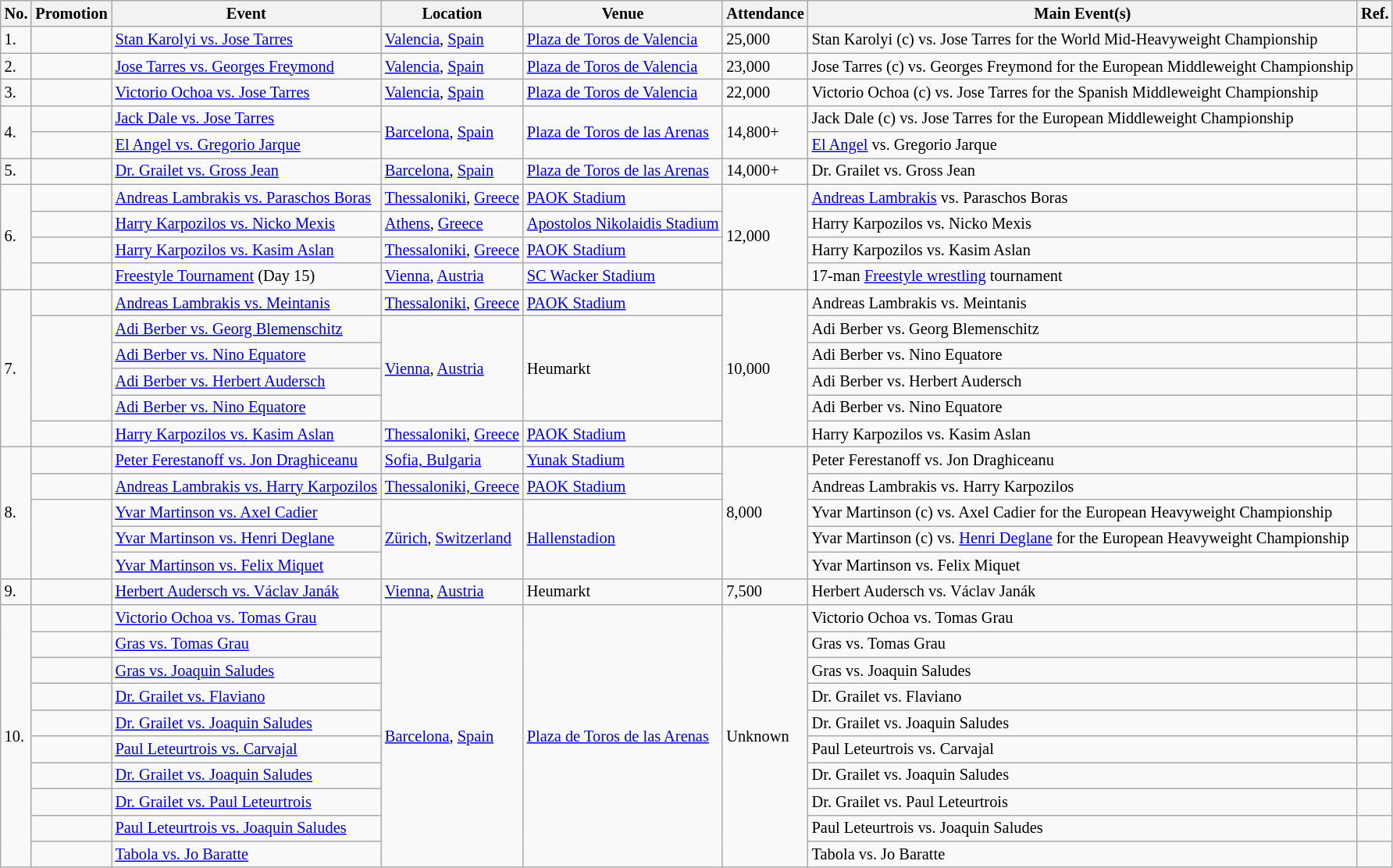<table class="wikitable sortable" style="font-size:85%;">
<tr>
<th>No.</th>
<th>Promotion</th>
<th>Event</th>
<th>Location</th>
<th>Venue</th>
<th>Attendance</th>
<th class=unsortable>Main Event(s)</th>
<th class=unsortable>Ref.</th>
</tr>
<tr>
<td>1.</td>
<td></td>
<td><a href='#'>Stan Karolyi vs. Jose Tarres</a> <br> </td>
<td><a href='#'>Valencia</a>, <a href='#'>Spain</a></td>
<td><a href='#'>Plaza de Toros de Valencia</a></td>
<td>25,000</td>
<td>Stan Karolyi (c) vs. Jose Tarres for the World Mid-Heavyweight Championship</td>
<td></td>
</tr>
<tr>
<td>2.</td>
<td></td>
<td><a href='#'>Jose Tarres vs. Georges Freymond</a> <br> </td>
<td><a href='#'>Valencia</a>, <a href='#'>Spain</a></td>
<td><a href='#'>Plaza de Toros de Valencia</a></td>
<td>23,000</td>
<td>Jose Tarres (c) vs. Georges Freymond for the European Middleweight Championship</td>
<td></td>
</tr>
<tr>
<td>3.</td>
<td></td>
<td><a href='#'>Victorio Ochoa vs. Jose Tarres</a> <br> </td>
<td><a href='#'>Valencia</a>, <a href='#'>Spain</a></td>
<td><a href='#'>Plaza de Toros de Valencia</a></td>
<td>22,000</td>
<td>Victorio Ochoa (c) vs. Jose Tarres for the Spanish Middleweight Championship</td>
<td></td>
</tr>
<tr>
<td rowspan=2>4.</td>
<td></td>
<td><a href='#'>Jack Dale vs. Jose Tarres</a> <br> </td>
<td rowspan=2><a href='#'>Barcelona</a>, <a href='#'>Spain</a></td>
<td rowspan=2><a href='#'>Plaza de Toros de las Arenas</a></td>
<td rowspan=2>14,800+</td>
<td>Jack Dale (c) vs. Jose Tarres for the European Middleweight Championship</td>
<td></td>
</tr>
<tr>
<td></td>
<td><a href='#'>El Angel vs. Gregorio Jarque</a> <br> </td>
<td><a href='#'>El Angel</a> vs. Gregorio Jarque</td>
<td></td>
</tr>
<tr>
<td>5.</td>
<td></td>
<td><a href='#'>Dr. Grailet vs. Gross Jean</a> <br> </td>
<td><a href='#'>Barcelona</a>, <a href='#'>Spain</a></td>
<td><a href='#'>Plaza de Toros de las Arenas</a></td>
<td>14,000+</td>
<td>Dr. Grailet vs. Gross Jean</td>
<td></td>
</tr>
<tr>
<td rowspan=4>6.</td>
<td></td>
<td><a href='#'>Andreas Lambrakis vs. Paraschos Boras</a> <br>  </td>
<td><a href='#'>Thessaloniki</a>, <a href='#'>Greece</a></td>
<td><a href='#'>PAOK Stadium</a></td>
<td rowspan=4>12,000</td>
<td><a href='#'>Andreas Lambrakis</a> vs. Paraschos Boras</td>
<td></td>
</tr>
<tr>
<td></td>
<td><a href='#'>Harry Karpozilos vs. Nicko Mexis</a> <br> </td>
<td><a href='#'>Athens</a>, <a href='#'>Greece</a></td>
<td><a href='#'>Apostolos Nikolaidis Stadium</a></td>
<td>Harry Karpozilos vs. Nicko Mexis</td>
<td></td>
</tr>
<tr>
<td></td>
<td><a href='#'>Harry Karpozilos vs. Kasim Aslan</a> <br> </td>
<td><a href='#'>Thessaloniki</a>, <a href='#'>Greece</a></td>
<td><a href='#'>PAOK Stadium</a></td>
<td>Harry Karpozilos vs. Kasim Aslan</td>
<td></td>
</tr>
<tr>
<td></td>
<td><a href='#'>Freestyle Tournament</a> (Day 15) <br> </td>
<td><a href='#'>Vienna</a>, <a href='#'>Austria</a></td>
<td><a href='#'>SC Wacker Stadium</a></td>
<td>17-man <a href='#'>Freestyle wrestling</a> tournament</td>
<td></td>
</tr>
<tr>
<td rowspan=6>7.</td>
<td></td>
<td><a href='#'>Andreas Lambrakis vs. Meintanis</a> <br>  </td>
<td><a href='#'>Thessaloniki</a>, <a href='#'>Greece</a></td>
<td><a href='#'>PAOK Stadium</a></td>
<td rowspan=6>10,000</td>
<td>Andreas Lambrakis vs. Meintanis</td>
<td></td>
</tr>
<tr>
<td rowspan=4></td>
<td><a href='#'>Adi Berber vs. Georg Blemenschitz</a> <br> </td>
<td rowspan=4><a href='#'>Vienna</a>, <a href='#'>Austria</a></td>
<td rowspan=4>Heumarkt</td>
<td>Adi Berber vs. Georg Blemenschitz</td>
<td></td>
</tr>
<tr>
<td><a href='#'>Adi Berber vs. Nino Equatore</a> <br> </td>
<td>Adi Berber vs. Nino Equatore</td>
<td></td>
</tr>
<tr>
<td><a href='#'>Adi Berber vs. Herbert Audersch</a> <br> </td>
<td>Adi Berber vs. Herbert Audersch</td>
<td></td>
</tr>
<tr>
<td><a href='#'>Adi Berber vs. Nino Equatore</a> <br> </td>
<td>Adi Berber vs. Nino Equatore</td>
<td></td>
</tr>
<tr>
<td></td>
<td><a href='#'>Harry Karpozilos vs. Kasim Aslan</a> <br> </td>
<td><a href='#'>Thessaloniki</a>, <a href='#'>Greece</a></td>
<td><a href='#'>PAOK Stadium</a></td>
<td>Harry Karpozilos vs. Kasim Aslan</td>
<td></td>
</tr>
<tr>
<td rowspan=5>8.</td>
<td></td>
<td><a href='#'>Peter Ferestanoff vs. Jon Draghiceanu</a> <br> </td>
<td><a href='#'>Sofia, Bulgaria</a></td>
<td><a href='#'>Yunak Stadium</a></td>
<td rowspan=5>8,000</td>
<td>Peter Ferestanoff vs. Jon Draghiceanu</td>
<td></td>
</tr>
<tr>
<td></td>
<td><a href='#'>Andreas Lambrakis vs. Harry Karpozilos</a> <br>  </td>
<td><a href='#'>Thessaloniki, Greece</a></td>
<td><a href='#'>PAOK Stadium</a></td>
<td>Andreas Lambrakis vs. Harry Karpozilos</td>
<td></td>
</tr>
<tr>
<td rowspan=3></td>
<td><a href='#'>Yvar Martinson vs. Axel Cadier</a> <br> </td>
<td rowspan=3><a href='#'>Zürich</a>, <a href='#'>Switzerland</a></td>
<td rowspan=3><a href='#'>Hallenstadion</a></td>
<td>Yvar Martinson (c) vs. Axel Cadier for the European Heavyweight Championship</td>
<td></td>
</tr>
<tr>
<td><a href='#'>Yvar Martinson vs. Henri Deglane</a> <br> </td>
<td>Yvar Martinson (c) vs. <a href='#'>Henri Deglane</a> for the European Heavyweight Championship</td>
<td></td>
</tr>
<tr>
<td><a href='#'>Yvar Martinson vs. Felix Miquet</a> <br> </td>
<td>Yvar Martinson vs. Felix Miquet</td>
<td></td>
</tr>
<tr>
<td>9.</td>
<td></td>
<td><a href='#'>Herbert Audersch vs. Václav Janák</a> <br> </td>
<td><a href='#'>Vienna</a>, <a href='#'>Austria</a></td>
<td>Heumarkt</td>
<td>7,500</td>
<td>Herbert Audersch vs. Václav Janák</td>
<td></td>
</tr>
<tr>
<td rowspan=10>10.</td>
<td></td>
<td><a href='#'>Victorio Ochoa vs. Tomas Grau</a> <br> </td>
<td rowspan=10><a href='#'>Barcelona</a>, <a href='#'>Spain</a></td>
<td rowspan=10><a href='#'>Plaza de Toros de las Arenas</a></td>
<td rowspan=10>Unknown</td>
<td>Victorio Ochoa vs. Tomas Grau</td>
<td></td>
</tr>
<tr>
<td></td>
<td><a href='#'>Gras vs. Tomas Grau</a> <br> </td>
<td>Gras vs. Tomas Grau</td>
<td></td>
</tr>
<tr>
<td></td>
<td><a href='#'>Gras vs. Joaquin Saludes</a> <br> </td>
<td>Gras vs. Joaquin Saludes</td>
<td></td>
</tr>
<tr>
<td></td>
<td><a href='#'>Dr. Grailet vs. Flaviano</a> <br> </td>
<td>Dr. Grailet vs. Flaviano</td>
<td></td>
</tr>
<tr>
<td></td>
<td><a href='#'>Dr. Grailet vs. Joaquin Saludes</a> <br> </td>
<td>Dr. Grailet vs. Joaquin Saludes</td>
<td></td>
</tr>
<tr>
<td></td>
<td><a href='#'>Paul Leteurtrois vs. Carvajal</a> <br> </td>
<td>Paul Leteurtrois vs. Carvajal</td>
<td></td>
</tr>
<tr>
<td></td>
<td><a href='#'>Dr. Grailet vs. Joaquin Saludes</a> <br> </td>
<td>Dr. Grailet vs. Joaquin Saludes</td>
<td></td>
</tr>
<tr>
<td></td>
<td><a href='#'>Dr. Grailet vs. Paul Leteurtrois</a> <br> </td>
<td>Dr. Grailet vs. Paul Leteurtrois</td>
<td></td>
</tr>
<tr>
<td></td>
<td><a href='#'>Paul Leteurtrois vs. Joaquin Saludes</a> <br> </td>
<td>Paul Leteurtrois vs. Joaquin Saludes</td>
<td></td>
</tr>
<tr>
<td></td>
<td><a href='#'>Tabola vs. Jo Baratte</a> <br> </td>
<td>Tabola vs. Jo Baratte</td>
<td></td>
</tr>
</table>
